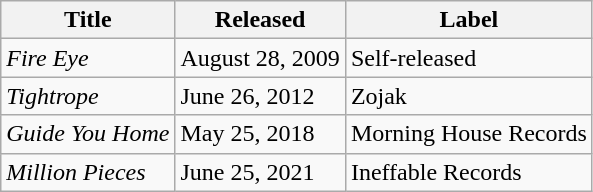<table class="wikitable">
<tr>
<th>Title</th>
<th>Released</th>
<th>Label</th>
</tr>
<tr>
<td><em>Fire Eye</em></td>
<td>August 28, 2009</td>
<td>Self-released</td>
</tr>
<tr>
<td><em>Tightrope</em></td>
<td>June 26, 2012</td>
<td>Zojak</td>
</tr>
<tr>
<td><em>Guide You Home</em></td>
<td>May 25, 2018</td>
<td>Morning House Records</td>
</tr>
<tr>
<td><em>Million Pieces</em></td>
<td>June 25, 2021</td>
<td>Ineffable Records</td>
</tr>
</table>
